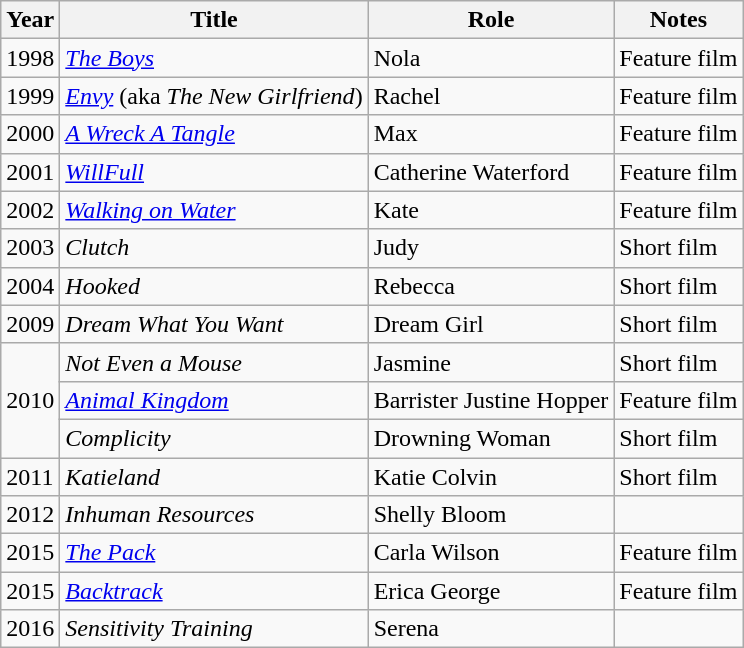<table class="wikitable sortable">
<tr>
<th>Year</th>
<th>Title</th>
<th>Role</th>
<th>Notes</th>
</tr>
<tr>
<td>1998</td>
<td><em><a href='#'>The Boys</a></em></td>
<td>Nola</td>
<td>Feature film</td>
</tr>
<tr>
<td>1999</td>
<td><em><a href='#'>Envy</a></em> (aka <em>The New Girlfriend</em>)</td>
<td>Rachel</td>
<td>Feature film</td>
</tr>
<tr>
<td>2000</td>
<td><em><a href='#'>A Wreck A Tangle</a></em></td>
<td>Max</td>
<td>Feature film</td>
</tr>
<tr>
<td>2001</td>
<td><em><a href='#'>WillFull</a></em></td>
<td>Catherine Waterford</td>
<td>Feature film</td>
</tr>
<tr>
<td>2002</td>
<td><em><a href='#'>Walking on Water</a></em></td>
<td>Kate</td>
<td>Feature film</td>
</tr>
<tr>
<td>2003</td>
<td><em>Clutch</em></td>
<td>Judy</td>
<td>Short film</td>
</tr>
<tr>
<td>2004</td>
<td><em>Hooked</em></td>
<td>Rebecca</td>
<td>Short film</td>
</tr>
<tr>
<td>2009</td>
<td><em>Dream What You Want</em></td>
<td>Dream Girl</td>
<td>Short film</td>
</tr>
<tr>
<td rowspan=3>2010</td>
<td><em>Not Even a Mouse</em></td>
<td>Jasmine</td>
<td>Short film</td>
</tr>
<tr>
<td><em><a href='#'>Animal Kingdom</a></em></td>
<td>Barrister Justine Hopper</td>
<td>Feature film</td>
</tr>
<tr>
<td><em>Complicity</em></td>
<td>Drowning Woman</td>
<td>Short film</td>
</tr>
<tr>
<td>2011</td>
<td><em>Katieland</em></td>
<td>Katie Colvin</td>
<td>Short film</td>
</tr>
<tr>
<td>2012</td>
<td><em>Inhuman Resources</em></td>
<td>Shelly Bloom</td>
<td></td>
</tr>
<tr>
<td>2015</td>
<td><em><a href='#'>The Pack</a></em></td>
<td>Carla Wilson</td>
<td>Feature film</td>
</tr>
<tr>
<td>2015</td>
<td><em><a href='#'>Backtrack</a></em></td>
<td>Erica George</td>
<td>Feature film</td>
</tr>
<tr>
<td>2016</td>
<td><em>Sensitivity Training</em></td>
<td>Serena</td>
<td></td>
</tr>
</table>
